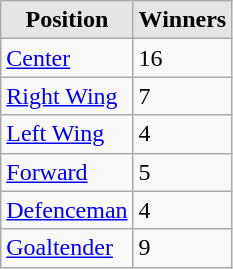<table class="wikitable">
<tr>
<th style="background:#e5e5e5;">Position</th>
<th style="background:#e5e5e5;">Winners</th>
</tr>
<tr>
<td><a href='#'>Center</a></td>
<td>16</td>
</tr>
<tr>
<td><a href='#'>Right Wing</a></td>
<td>7</td>
</tr>
<tr>
<td><a href='#'>Left Wing</a></td>
<td>4</td>
</tr>
<tr>
<td><a href='#'>Forward</a></td>
<td>5</td>
</tr>
<tr>
<td><a href='#'>Defenceman</a></td>
<td>4</td>
</tr>
<tr>
<td><a href='#'>Goaltender</a></td>
<td>9</td>
</tr>
</table>
